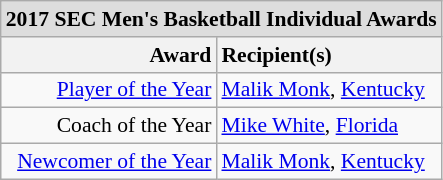<table class="wikitable" style="white-space:nowrap; font-size:90%;">
<tr>
<td colspan="7" style="text-align:center; background:#ddd;"><strong>2017 SEC Men's Basketball Individual Awards</strong> </td>
</tr>
<tr>
<th style="text-align:right;">Award</th>
<th style="text-align:left;">Recipient(s)</th>
</tr>
<tr>
<td style="text-align:right;"><a href='#'>Player of the Year</a></td>
<td style="text-align:left;"><a href='#'>Malik Monk</a>, <a href='#'>Kentucky</a></td>
</tr>
<tr>
<td style="text-align:right;">Coach of the Year</td>
<td style="text-align:left;"><a href='#'>Mike White</a>, <a href='#'>Florida</a></td>
</tr>
<tr>
<td style="text-align:right;"><a href='#'>Newcomer of the Year</a></td>
<td style="text-align:left;"><a href='#'>Malik Monk</a>, <a href='#'>Kentucky</a></td>
</tr>
</table>
